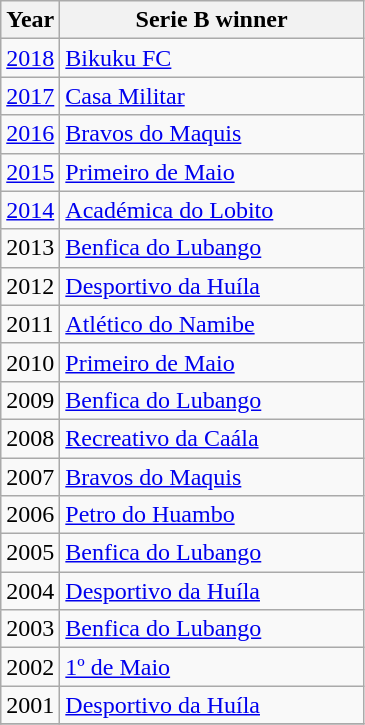<table class="wikitable">
<tr>
<th width=25>Year</th>
<th width=195>Serie B winner</th>
</tr>
<tr>
<td><a href='#'>2018</a></td>
<td><a href='#'>Bikuku FC</a></td>
</tr>
<tr>
<td><a href='#'>2017</a></td>
<td><a href='#'>Casa Militar</a></td>
</tr>
<tr>
<td><a href='#'>2016</a></td>
<td><a href='#'>Bravos do Maquis</a></td>
</tr>
<tr>
<td><a href='#'>2015</a></td>
<td><a href='#'>Primeiro de Maio</a></td>
</tr>
<tr>
<td><a href='#'>2014</a></td>
<td><a href='#'>Académica do Lobito</a></td>
</tr>
<tr>
<td>2013</td>
<td><a href='#'>Benfica do Lubango</a></td>
</tr>
<tr>
<td>2012</td>
<td><a href='#'>Desportivo da Huíla</a></td>
</tr>
<tr>
<td>2011</td>
<td><a href='#'>Atlético do Namibe</a></td>
</tr>
<tr>
<td>2010</td>
<td><a href='#'>Primeiro de Maio</a></td>
</tr>
<tr>
<td>2009</td>
<td><a href='#'>Benfica do Lubango</a></td>
</tr>
<tr>
<td>2008</td>
<td><a href='#'>Recreativo da Caála</a></td>
</tr>
<tr>
<td>2007</td>
<td><a href='#'>Bravos do Maquis</a></td>
</tr>
<tr>
<td>2006</td>
<td><a href='#'>Petro do Huambo</a></td>
</tr>
<tr>
<td>2005</td>
<td><a href='#'>Benfica do Lubango</a></td>
</tr>
<tr>
<td>2004</td>
<td><a href='#'>Desportivo da Huíla</a></td>
</tr>
<tr>
<td>2003</td>
<td><a href='#'>Benfica do Lubango</a></td>
</tr>
<tr>
<td>2002</td>
<td><a href='#'>1º de Maio</a></td>
</tr>
<tr>
<td>2001</td>
<td><a href='#'>Desportivo da Huíla</a></td>
</tr>
<tr>
</tr>
</table>
